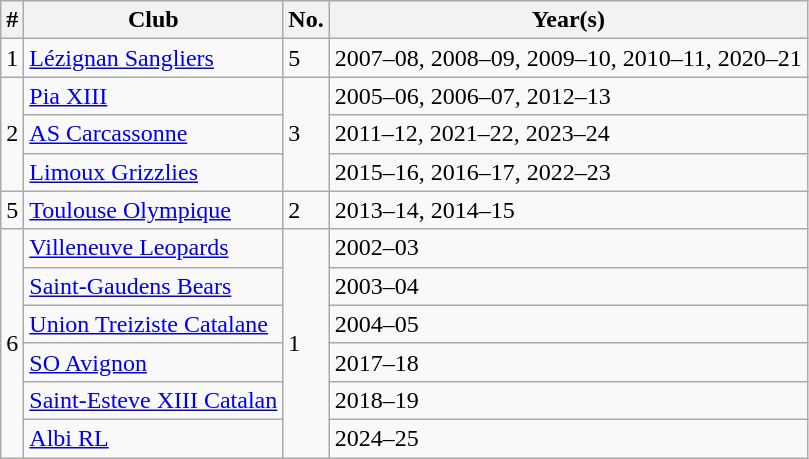<table class="wikitable">
<tr>
<th>#</th>
<th>Club</th>
<th>No.</th>
<th>Year(s)</th>
</tr>
<tr>
<td>1</td>
<td><a href='#'>Lézignan Sangliers</a></td>
<td>5</td>
<td>2007–08, 2008–09, 2009–10, 2010–11, 2020–21</td>
</tr>
<tr>
<td rowspan="3">2</td>
<td><a href='#'>Pia XIII</a></td>
<td rowspan="3">3</td>
<td>2005–06, 2006–07, 2012–13</td>
</tr>
<tr>
<td><a href='#'>AS Carcassonne</a></td>
<td>2011–12, 2021–22, 2023–24</td>
</tr>
<tr>
<td><a href='#'>Limoux Grizzlies</a></td>
<td>2015–16, 2016–17, 2022–23</td>
</tr>
<tr>
<td>5</td>
<td><a href='#'>Toulouse Olympique</a></td>
<td>2</td>
<td>2013–14, 2014–15</td>
</tr>
<tr>
<td rowspan="6">6</td>
<td><a href='#'>Villeneuve Leopards</a></td>
<td rowspan="6">1</td>
<td>2002–03</td>
</tr>
<tr>
<td><a href='#'>Saint-Gaudens Bears</a></td>
<td>2003–04</td>
</tr>
<tr>
<td><a href='#'>Union Treiziste Catalane</a></td>
<td>2004–05</td>
</tr>
<tr>
<td><a href='#'>SO Avignon</a></td>
<td>2017–18</td>
</tr>
<tr>
<td><a href='#'>Saint-Esteve XIII Catalan</a></td>
<td>2018–19</td>
</tr>
<tr>
<td><a href='#'>Albi RL</a></td>
<td>2024–25</td>
</tr>
</table>
